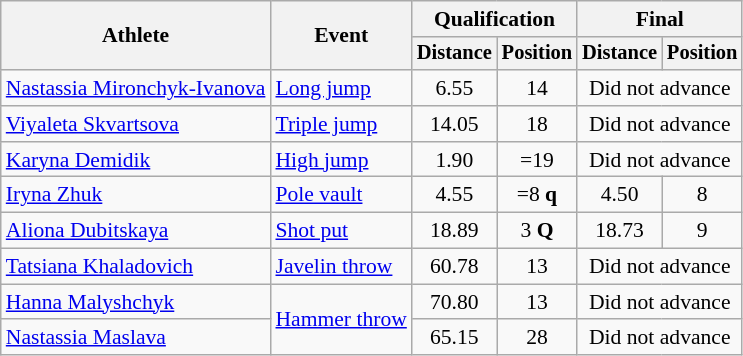<table class=wikitable style=font-size:90%;text-align:center>
<tr>
<th rowspan=2>Athlete</th>
<th rowspan=2>Event</th>
<th colspan=2>Qualification</th>
<th colspan=2>Final</th>
</tr>
<tr style=font-size:95%>
<th>Distance</th>
<th>Position</th>
<th>Distance</th>
<th>Position</th>
</tr>
<tr align=center>
<td align=left><a href='#'>Nastassia Mironchyk-Ivanova</a></td>
<td align=left><a href='#'>Long jump</a></td>
<td>6.55</td>
<td>14</td>
<td colspan=2>Did not advance</td>
</tr>
<tr align=center>
<td align=left><a href='#'>Viyaleta Skvartsova</a></td>
<td align=left><a href='#'>Triple jump</a></td>
<td>14.05</td>
<td>18</td>
<td colspan=2>Did not advance</td>
</tr>
<tr align=center>
<td align=left><a href='#'>Karyna Demidik</a></td>
<td align=left><a href='#'>High jump</a></td>
<td>1.90</td>
<td>=19</td>
<td colspan=2>Did not advance</td>
</tr>
<tr align=center>
<td align=left><a href='#'>Iryna Zhuk</a></td>
<td align=left><a href='#'>Pole vault</a></td>
<td>4.55</td>
<td>=8 <strong>q</strong></td>
<td>4.50</td>
<td>8</td>
</tr>
<tr align=center>
<td align=left><a href='#'>Aliona Dubitskaya</a></td>
<td align=left><a href='#'>Shot put</a></td>
<td>18.89</td>
<td>3 <strong>Q</strong></td>
<td>18.73</td>
<td>9</td>
</tr>
<tr align=center>
<td align=left><a href='#'>Tatsiana Khaladovich</a></td>
<td align=left><a href='#'>Javelin throw</a></td>
<td>60.78</td>
<td>13</td>
<td colspan=2>Did not advance</td>
</tr>
<tr align=center>
<td align=left><a href='#'>Hanna Malyshchyk</a></td>
<td align=left rowspan=2><a href='#'>Hammer throw</a></td>
<td>70.80</td>
<td>13</td>
<td colspan=2>Did not advance</td>
</tr>
<tr align=center>
<td align=left><a href='#'>Nastassia Maslava</a></td>
<td>65.15</td>
<td>28</td>
<td colspan=2>Did not advance</td>
</tr>
</table>
